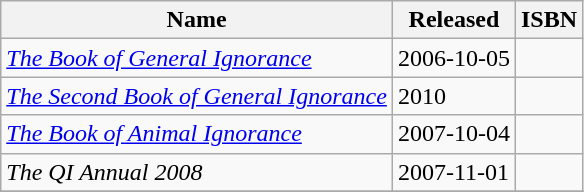<table class="wikitable">
<tr>
<th>Name</th>
<th>Released</th>
<th>ISBN</th>
</tr>
<tr>
<td><em><a href='#'>The Book of General Ignorance</a></em></td>
<td>2006-10-05</td>
<td></td>
</tr>
<tr>
<td><em><a href='#'>The Second Book of General Ignorance</a></em></td>
<td>2010</td>
<td></td>
</tr>
<tr>
<td><em><a href='#'>The Book of Animal Ignorance</a></em></td>
<td>2007-10-04</td>
<td></td>
</tr>
<tr>
<td><em>The QI Annual 2008</em></td>
<td>2007-11-01</td>
<td></td>
</tr>
<tr>
</tr>
</table>
